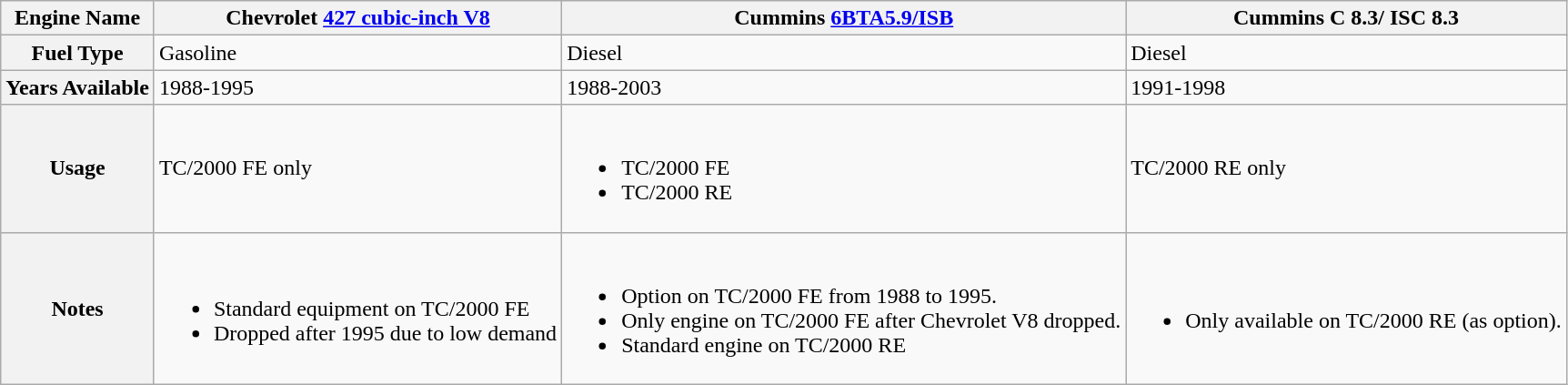<table class="wikitable" border="1">
<tr>
<th>Engine Name</th>
<th>Chevrolet <a href='#'>427 cubic-inch V8</a></th>
<th>Cummins <a href='#'>6BTA5.9/ISB</a></th>
<th>Cummins C 8.3/ ISC 8.3</th>
</tr>
<tr>
<th>Fuel Type</th>
<td>Gasoline</td>
<td>Diesel</td>
<td>Diesel</td>
</tr>
<tr>
<th>Years Available</th>
<td>1988-1995</td>
<td>1988-2003</td>
<td>1991-1998</td>
</tr>
<tr>
<th>Usage</th>
<td>TC/2000 FE only</td>
<td><br><ul><li>TC/2000 FE</li><li>TC/2000 RE</li></ul></td>
<td>TC/2000 RE only</td>
</tr>
<tr>
<th>Notes</th>
<td><br><ul><li>Standard equipment on TC/2000 FE</li><li>Dropped after 1995 due to low demand</li></ul></td>
<td><br><ul><li>Option on TC/2000 FE from 1988 to 1995.</li><li>Only engine on TC/2000 FE after Chevrolet V8 dropped.</li><li>Standard engine on TC/2000 RE</li></ul></td>
<td><br><ul><li>Only available on TC/2000 RE (as option).</li></ul></td>
</tr>
</table>
